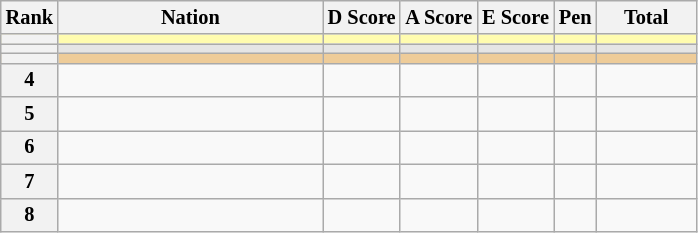<table class="wikitable sortable" style="text-align:center; font-size:85%">
<tr>
<th scope="col" style="width:20px;">Rank</th>
<th scope="col" style="width:170px;">Nation</th>
<th>D Score</th>
<th>A Score</th>
<th>E Score</th>
<th>Pen</th>
<th scope="col" style="width:60px;">Total</th>
</tr>
<tr bgcolor="fffcaf">
<th scope="row"></th>
<td align="left"></td>
<td></td>
<td></td>
<td></td>
<td></td>
<td></td>
</tr>
<tr bgcolor="e5e5e5">
<th scope="row"></th>
<td align="left"></td>
<td></td>
<td></td>
<td></td>
<td></td>
<td></td>
</tr>
<tr bgcolor="eecc99">
<th scope="row"></th>
<td align="left"></td>
<td></td>
<td></td>
<td></td>
<td></td>
<td></td>
</tr>
<tr>
<th>4</th>
<td></td>
<td></td>
<td></td>
<td></td>
<td></td>
<td></td>
</tr>
<tr>
<th>5</th>
<td></td>
<td></td>
<td></td>
<td></td>
<td></td>
<td></td>
</tr>
<tr>
<th>6</th>
<td></td>
<td></td>
<td></td>
<td></td>
<td></td>
<td></td>
</tr>
<tr>
<th>7</th>
<td></td>
<td></td>
<td></td>
<td></td>
<td></td>
<td></td>
</tr>
<tr>
<th>8</th>
<td></td>
<td></td>
<td></td>
<td></td>
<td></td>
<td></td>
</tr>
</table>
